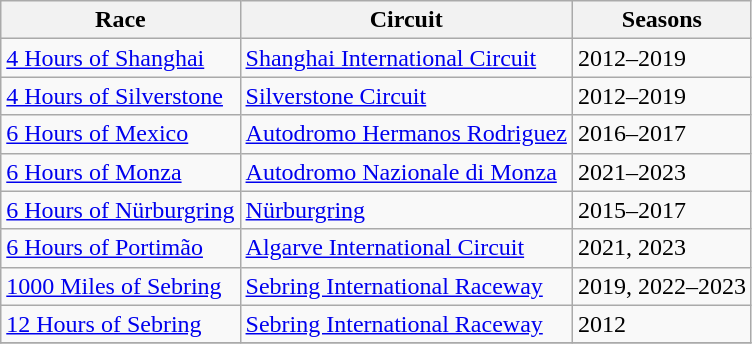<table class="wikitable">
<tr>
<th>Race</th>
<th>Circuit</th>
<th>Seasons</th>
</tr>
<tr>
<td><a href='#'>4 Hours of Shanghai</a></td>
<td> <a href='#'>Shanghai International Circuit</a></td>
<td>2012–2019</td>
</tr>
<tr>
<td><a href='#'>4 Hours of Silverstone</a></td>
<td> <a href='#'>Silverstone Circuit</a></td>
<td>2012–2019</td>
</tr>
<tr>
<td><a href='#'>6 Hours of Mexico</a></td>
<td> <a href='#'>Autodromo Hermanos Rodriguez</a></td>
<td>2016–2017</td>
</tr>
<tr>
<td><a href='#'>6 Hours of Monza</a></td>
<td> <a href='#'>Autodromo Nazionale di Monza</a></td>
<td>2021–2023</td>
</tr>
<tr>
<td><a href='#'>6 Hours of Nürburgring</a></td>
<td> <a href='#'>Nürburgring</a></td>
<td>2015–2017</td>
</tr>
<tr>
<td><a href='#'>6 Hours of Portimão</a></td>
<td> <a href='#'>Algarve International Circuit</a></td>
<td>2021, 2023</td>
</tr>
<tr>
<td><a href='#'>1000 Miles of Sebring</a></td>
<td> <a href='#'>Sebring International Raceway</a></td>
<td>2019, 2022–2023</td>
</tr>
<tr>
<td><a href='#'>12 Hours of Sebring</a></td>
<td> <a href='#'>Sebring International Raceway</a></td>
<td>2012</td>
</tr>
<tr>
</tr>
</table>
